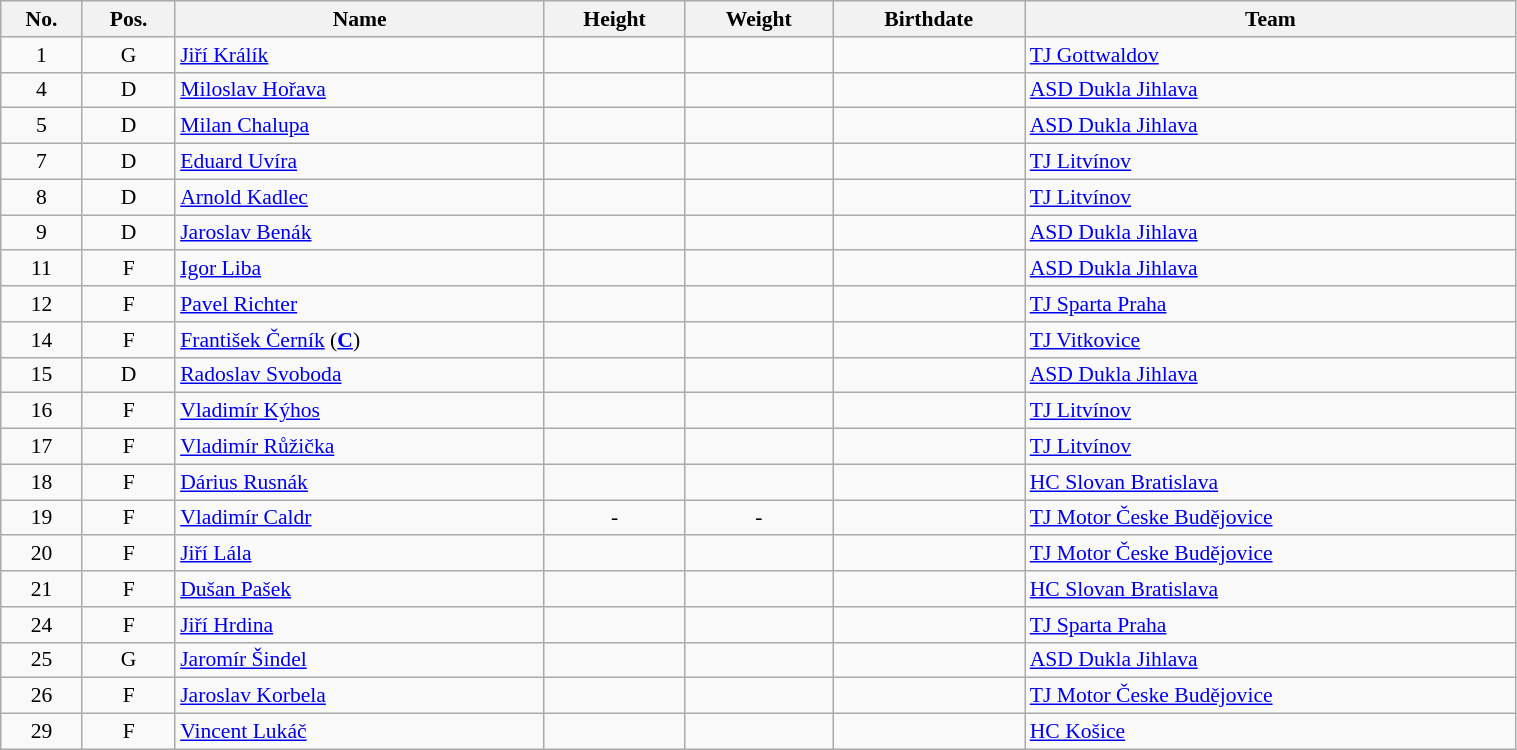<table class="wikitable sortable" width="80%" style="font-size: 90%; text-align: center;">
<tr>
<th>No.</th>
<th>Pos.</th>
<th>Name</th>
<th>Height</th>
<th>Weight</th>
<th>Birthdate</th>
<th>Team</th>
</tr>
<tr>
<td>1</td>
<td>G</td>
<td style="text-align:left;"><a href='#'>Jiří Králík</a></td>
<td></td>
<td></td>
<td style="text-align:right;"></td>
<td style="text-align:left;"> <a href='#'>TJ Gottwaldov</a></td>
</tr>
<tr>
<td>4</td>
<td>D</td>
<td style="text-align:left;"><a href='#'>Miloslav Hořava</a></td>
<td></td>
<td></td>
<td style="text-align:right;"></td>
<td style="text-align:left;"> <a href='#'>ASD Dukla Jihlava</a></td>
</tr>
<tr>
<td>5</td>
<td>D</td>
<td style="text-align:left;"><a href='#'>Milan Chalupa</a></td>
<td></td>
<td></td>
<td style="text-align:right;"></td>
<td style="text-align:left;"> <a href='#'>ASD Dukla Jihlava</a></td>
</tr>
<tr>
<td>7</td>
<td>D</td>
<td style="text-align:left;"><a href='#'>Eduard Uvíra</a></td>
<td></td>
<td></td>
<td style="text-align:right;"></td>
<td style="text-align:left;"> <a href='#'>TJ Litvínov</a></td>
</tr>
<tr>
<td>8</td>
<td>D</td>
<td style="text-align:left;"><a href='#'>Arnold Kadlec</a></td>
<td></td>
<td></td>
<td style="text-align:right;"></td>
<td style="text-align:left;"> <a href='#'>TJ Litvínov</a></td>
</tr>
<tr>
<td>9</td>
<td>D</td>
<td style="text-align:left;"><a href='#'>Jaroslav Benák</a></td>
<td></td>
<td></td>
<td style="text-align:right;"></td>
<td style="text-align:left;"> <a href='#'>ASD Dukla Jihlava</a></td>
</tr>
<tr>
<td>11</td>
<td>F</td>
<td style="text-align:left;"><a href='#'>Igor Liba</a></td>
<td></td>
<td></td>
<td style="text-align:right;"></td>
<td style="text-align:left;"> <a href='#'>ASD Dukla Jihlava</a></td>
</tr>
<tr>
<td>12</td>
<td>F</td>
<td style="text-align:left;"><a href='#'>Pavel Richter</a></td>
<td></td>
<td></td>
<td style="text-align:right;"></td>
<td style="text-align:left;"> <a href='#'>TJ Sparta Praha</a></td>
</tr>
<tr>
<td>14</td>
<td>F</td>
<td style="text-align:left;"><a href='#'>František Černík</a> (<strong><a href='#'>C</a></strong>)</td>
<td></td>
<td></td>
<td style="text-align:right;"></td>
<td style="text-align:left;"> <a href='#'>TJ Vitkovice</a></td>
</tr>
<tr>
<td>15</td>
<td>D</td>
<td style="text-align:left;"><a href='#'>Radoslav Svoboda</a></td>
<td></td>
<td></td>
<td style="text-align:right;"></td>
<td style="text-align:left;"> <a href='#'>ASD Dukla Jihlava</a></td>
</tr>
<tr>
<td>16</td>
<td>F</td>
<td style="text-align:left;"><a href='#'>Vladimír Kýhos</a></td>
<td></td>
<td></td>
<td style="text-align:right;"></td>
<td style="text-align:left;"> <a href='#'>TJ Litvínov</a></td>
</tr>
<tr>
<td>17</td>
<td>F</td>
<td style="text-align:left;"><a href='#'>Vladimír Růžička</a></td>
<td></td>
<td></td>
<td style="text-align:right;"></td>
<td style="text-align:left;"> <a href='#'>TJ Litvínov</a></td>
</tr>
<tr>
<td>18</td>
<td>F</td>
<td style="text-align:left;"><a href='#'>Dárius Rusnák</a></td>
<td></td>
<td></td>
<td style="text-align:right;"></td>
<td style="text-align:left;"> <a href='#'>HC Slovan Bratislava</a></td>
</tr>
<tr>
<td>19</td>
<td>F</td>
<td style="text-align:left;"><a href='#'>Vladimír Caldr</a></td>
<td>-</td>
<td>-</td>
<td style="text-align:right;"></td>
<td style="text-align:left;"> <a href='#'>TJ Motor Česke Budějovice</a></td>
</tr>
<tr>
<td>20</td>
<td>F</td>
<td style="text-align:left;"><a href='#'>Jiří Lála</a></td>
<td></td>
<td></td>
<td style="text-align:right;"></td>
<td style="text-align:left;"> <a href='#'>TJ Motor Česke Budějovice</a></td>
</tr>
<tr>
<td>21</td>
<td>F</td>
<td style="text-align:left;"><a href='#'>Dušan Pašek</a></td>
<td></td>
<td></td>
<td style="text-align:right;"></td>
<td style="text-align:left;"> <a href='#'>HC Slovan Bratislava</a></td>
</tr>
<tr>
<td>24</td>
<td>F</td>
<td style="text-align:left;"><a href='#'>Jiří Hrdina</a></td>
<td></td>
<td></td>
<td style="text-align:right;"></td>
<td style="text-align:left;"> <a href='#'>TJ Sparta Praha</a></td>
</tr>
<tr>
<td>25</td>
<td>G</td>
<td style="text-align:left;"><a href='#'>Jaromír Šindel</a></td>
<td></td>
<td></td>
<td style="text-align:right;"></td>
<td style="text-align:left;"> <a href='#'>ASD Dukla Jihlava</a></td>
</tr>
<tr>
<td>26</td>
<td>F</td>
<td style="text-align:left;"><a href='#'>Jaroslav Korbela</a></td>
<td></td>
<td></td>
<td style="text-align:right;"></td>
<td style="text-align:left;"> <a href='#'>TJ Motor Česke Budějovice</a></td>
</tr>
<tr>
<td>29</td>
<td>F</td>
<td style="text-align:left;"><a href='#'>Vincent Lukáč</a></td>
<td></td>
<td></td>
<td style="text-align:right;"></td>
<td style="text-align:left;"> <a href='#'>HC Košice</a></td>
</tr>
</table>
